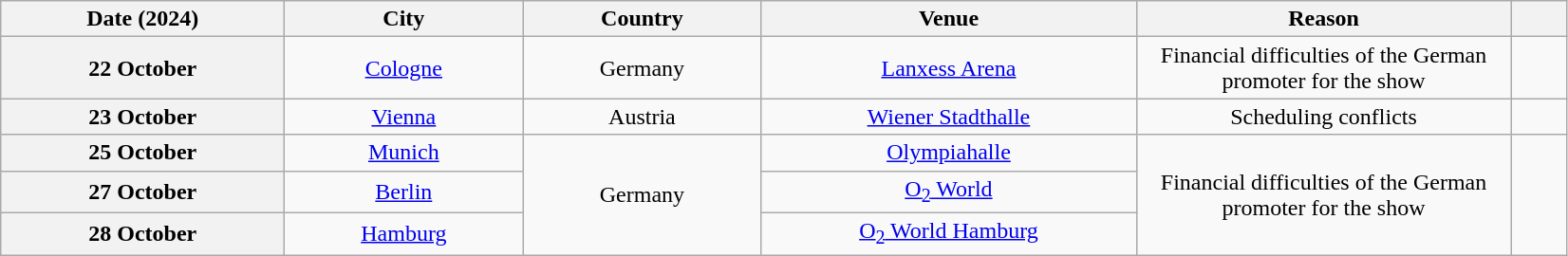<table class="wikitable plainrowheaders" style="text-align:center;">
<tr>
<th scope="col" style="width:12em;">Date (2024)</th>
<th scope="col" style="width:10em;">City</th>
<th scope="col" style="width:10em;">Country</th>
<th scope="col" style="width:16em;">Venue</th>
<th scope="col" style="width:16em;">Reason</th>
<th scope="col" style="width:2em;"></th>
</tr>
<tr>
<th scope="row" style="text-align:center;">22 October</th>
<td><a href='#'>Cologne</a></td>
<td>Germany</td>
<td><a href='#'>Lanxess Arena</a></td>
<td>Financial difficulties of the German promoter for the show</td>
<td></td>
</tr>
<tr>
<th scope="row" style="text-align:center;">23 October</th>
<td><a href='#'>Vienna</a></td>
<td>Austria</td>
<td><a href='#'>Wiener Stadthalle</a></td>
<td>Scheduling conflicts</td>
<td></td>
</tr>
<tr>
<th scope="row" style="text-align:center;">25 October</th>
<td><a href='#'>Munich</a></td>
<td rowspan="3">Germany</td>
<td><a href='#'>Olympiahalle</a></td>
<td rowspan="3">Financial difficulties of the German promoter for the show</td>
<td rowspan="3"></td>
</tr>
<tr>
<th scope="row" style="text-align:center;">27 October</th>
<td><a href='#'>Berlin</a></td>
<td><a href='#'>O<sub>2</sub> World</a></td>
</tr>
<tr>
<th scope="row" style="text-align:center;">28 October</th>
<td><a href='#'>Hamburg</a></td>
<td><a href='#'>O<sub>2</sub> World Hamburg</a></td>
</tr>
</table>
